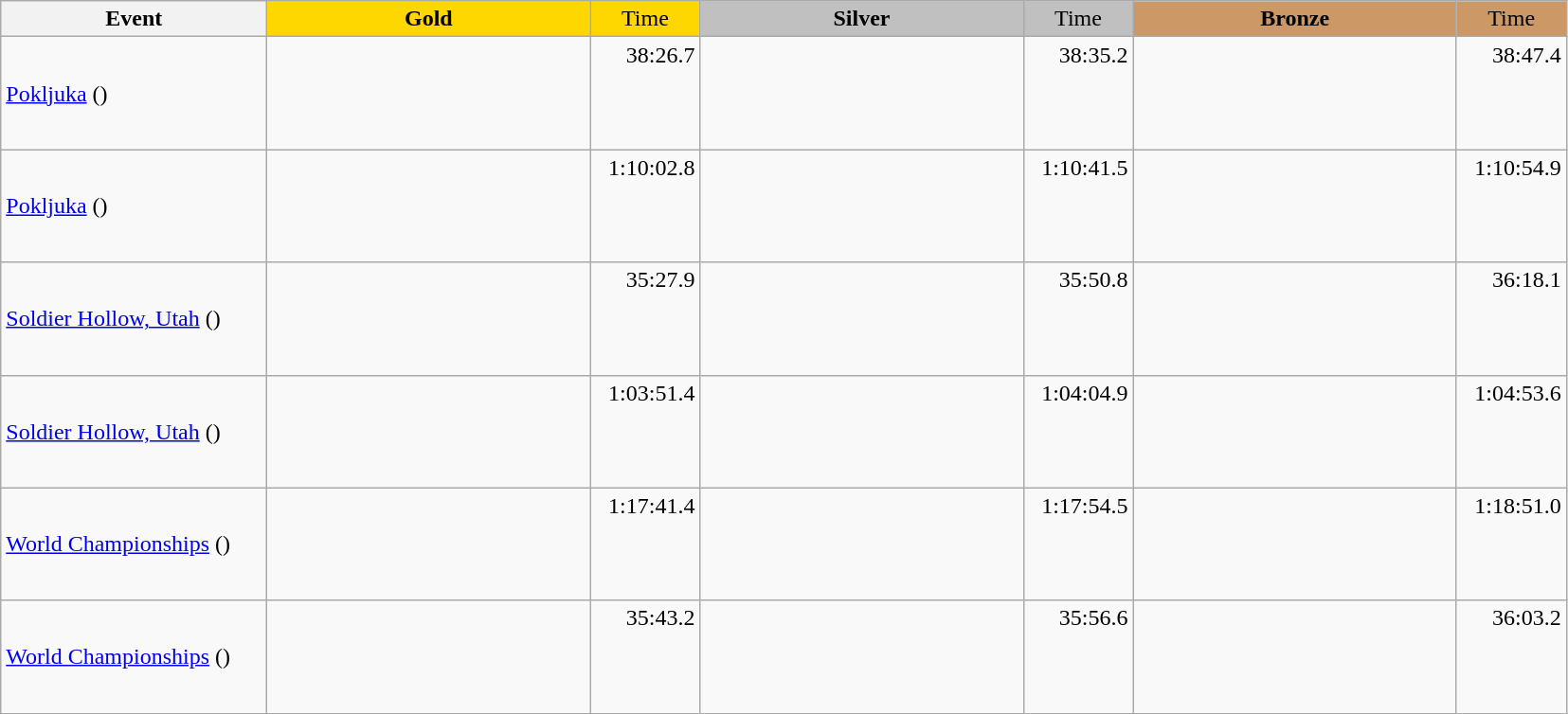<table class="wikitable">
<tr>
<th width="180">Event</th>
<th width="220" style="background:gold">Gold</th>
<th width="70" style="background:gold;font-weight:normal">Time</th>
<th width="220" style="background:silver">Silver</th>
<th width="70" style="background:silver;font-weight:normal">Time</th>
<th width="220" style="background:#CC9966">Bronze</th>
<th width="70" style="background:#CC9966;font-weight:normal">Time</th>
</tr>
<tr>
<td><a href='#'>Pokljuka</a> ()<br></td>
<td></td>
<td align="right">38:26.7<br><br><br><br></td>
<td></td>
<td align="right">38:35.2<br><br><br><br></td>
<td></td>
<td align="right">38:47.4<br><br><br><br></td>
</tr>
<tr>
<td><a href='#'>Pokljuka</a> ()<br></td>
<td></td>
<td align="right">1:10:02.8<br><br><br><br></td>
<td></td>
<td align="right">1:10:41.5<br><br><br><br></td>
<td></td>
<td align="right">1:10:54.9<br><br><br><br></td>
</tr>
<tr>
<td><a href='#'>Soldier Hollow, Utah</a> ()<br></td>
<td></td>
<td align="right">35:27.9<br><br><br><br></td>
<td></td>
<td align="right">35:50.8<br><br><br><br></td>
<td></td>
<td align="right">36:18.1<br><br><br><br></td>
</tr>
<tr>
<td><a href='#'>Soldier Hollow, Utah</a> ()<br></td>
<td></td>
<td align="right">1:03:51.4<br><br><br><br></td>
<td></td>
<td align="right">1:04:04.9<br><br><br><br></td>
<td></td>
<td align="right">1:04:53.6<br><br><br><br></td>
</tr>
<tr>
<td><a href='#'>World Championships</a> ()<br></td>
<td></td>
<td align="right">1:17:41.4<br><br><br><br></td>
<td></td>
<td align="right">1:17:54.5<br><br><br><br></td>
<td></td>
<td align="right">1:18:51.0<br><br><br><br></td>
</tr>
<tr>
<td><a href='#'>World Championships</a> ()<br></td>
<td></td>
<td align="right">35:43.2<br><br><br><br></td>
<td></td>
<td align="right">35:56.6<br><br><br><br></td>
<td></td>
<td align="right">36:03.2<br><br><br><br></td>
</tr>
</table>
